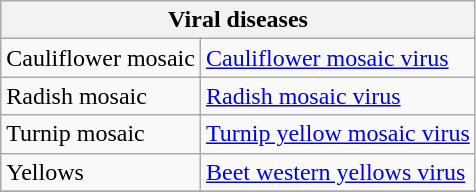<table class="wikitable" style="clear">
<tr>
<th colspan=2><strong>Viral diseases</strong><br></th>
</tr>
<tr>
<td>Cauliflower mosaic</td>
<td><a href='#'>Cauliflower mosaic virus</a></td>
</tr>
<tr>
<td>Radish mosaic</td>
<td><a href='#'>Radish mosaic virus</a></td>
</tr>
<tr>
<td>Turnip mosaic</td>
<td><a href='#'>Turnip yellow mosaic virus</a></td>
</tr>
<tr>
<td>Yellows</td>
<td><a href='#'>Beet western yellows virus</a></td>
</tr>
<tr>
</tr>
</table>
